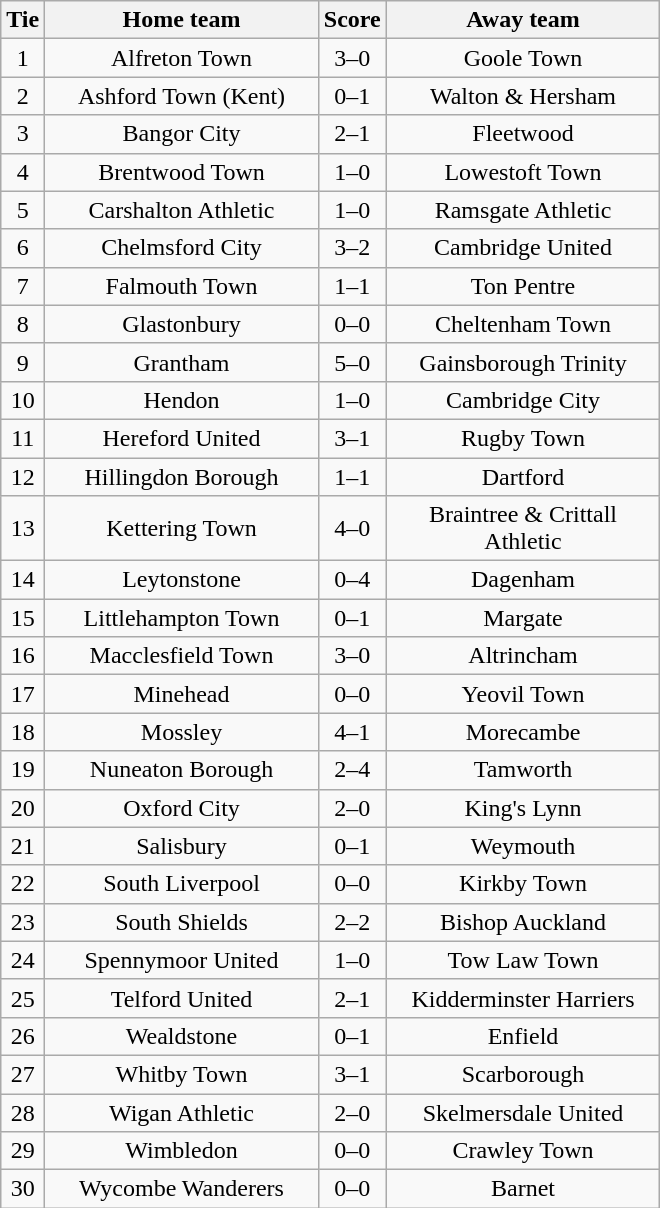<table class="wikitable" style="text-align:center;">
<tr>
<th width=20>Tie</th>
<th width=175>Home team</th>
<th width=20>Score</th>
<th width=175>Away team</th>
</tr>
<tr>
<td>1</td>
<td>Alfreton Town</td>
<td>3–0</td>
<td>Goole Town</td>
</tr>
<tr>
<td>2</td>
<td>Ashford Town (Kent)</td>
<td>0–1</td>
<td>Walton & Hersham</td>
</tr>
<tr>
<td>3</td>
<td>Bangor City</td>
<td>2–1</td>
<td>Fleetwood</td>
</tr>
<tr>
<td>4</td>
<td>Brentwood Town</td>
<td>1–0</td>
<td>Lowestoft Town</td>
</tr>
<tr>
<td>5</td>
<td>Carshalton Athletic</td>
<td>1–0</td>
<td>Ramsgate Athletic</td>
</tr>
<tr>
<td>6</td>
<td>Chelmsford City</td>
<td>3–2</td>
<td>Cambridge United</td>
</tr>
<tr>
<td>7</td>
<td>Falmouth Town</td>
<td>1–1</td>
<td>Ton Pentre</td>
</tr>
<tr>
<td>8</td>
<td>Glastonbury</td>
<td>0–0</td>
<td>Cheltenham Town</td>
</tr>
<tr>
<td>9</td>
<td>Grantham</td>
<td>5–0</td>
<td>Gainsborough Trinity</td>
</tr>
<tr>
<td>10</td>
<td>Hendon</td>
<td>1–0</td>
<td>Cambridge City</td>
</tr>
<tr>
<td>11</td>
<td>Hereford United</td>
<td>3–1</td>
<td>Rugby Town</td>
</tr>
<tr>
<td>12</td>
<td>Hillingdon Borough</td>
<td>1–1</td>
<td>Dartford</td>
</tr>
<tr>
<td>13</td>
<td>Kettering Town</td>
<td>4–0</td>
<td>Braintree & Crittall Athletic</td>
</tr>
<tr>
<td>14</td>
<td>Leytonstone</td>
<td>0–4</td>
<td>Dagenham</td>
</tr>
<tr>
<td>15</td>
<td>Littlehampton Town</td>
<td>0–1</td>
<td>Margate</td>
</tr>
<tr>
<td>16</td>
<td>Macclesfield Town</td>
<td>3–0</td>
<td>Altrincham</td>
</tr>
<tr>
<td>17</td>
<td>Minehead</td>
<td>0–0</td>
<td>Yeovil Town</td>
</tr>
<tr>
<td>18</td>
<td>Mossley</td>
<td>4–1</td>
<td>Morecambe</td>
</tr>
<tr>
<td>19</td>
<td>Nuneaton Borough</td>
<td>2–4</td>
<td>Tamworth</td>
</tr>
<tr>
<td>20</td>
<td>Oxford City</td>
<td>2–0</td>
<td>King's Lynn</td>
</tr>
<tr>
<td>21</td>
<td>Salisbury</td>
<td>0–1</td>
<td>Weymouth</td>
</tr>
<tr>
<td>22</td>
<td>South Liverpool</td>
<td>0–0</td>
<td>Kirkby Town</td>
</tr>
<tr>
<td>23</td>
<td>South Shields</td>
<td>2–2</td>
<td>Bishop Auckland</td>
</tr>
<tr>
<td>24</td>
<td>Spennymoor United</td>
<td>1–0</td>
<td>Tow Law Town</td>
</tr>
<tr>
<td>25</td>
<td>Telford United</td>
<td>2–1</td>
<td>Kidderminster Harriers</td>
</tr>
<tr>
<td>26</td>
<td>Wealdstone</td>
<td>0–1</td>
<td>Enfield</td>
</tr>
<tr>
<td>27</td>
<td>Whitby Town</td>
<td>3–1</td>
<td>Scarborough</td>
</tr>
<tr>
<td>28</td>
<td>Wigan Athletic</td>
<td>2–0</td>
<td>Skelmersdale United</td>
</tr>
<tr>
<td>29</td>
<td>Wimbledon</td>
<td>0–0</td>
<td>Crawley Town</td>
</tr>
<tr>
<td>30</td>
<td>Wycombe Wanderers</td>
<td>0–0</td>
<td>Barnet</td>
</tr>
</table>
